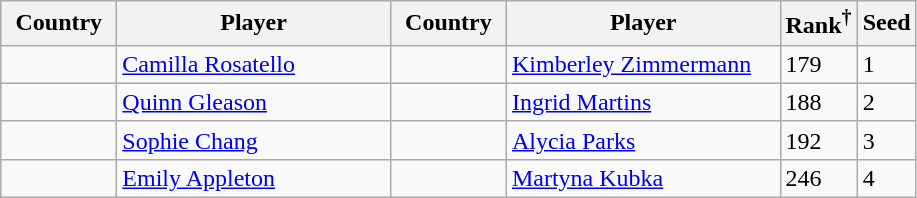<table class="sortable wikitable">
<tr>
<th width="70">Country</th>
<th width="175">Player</th>
<th width="70">Country</th>
<th width="175">Player</th>
<th>Rank<sup>†</sup></th>
<th>Seed</th>
</tr>
<tr>
<td></td>
<td><a href='#'>Camilla Rosatello</a></td>
<td></td>
<td><a href='#'>Kimberley Zimmermann</a></td>
<td>179</td>
<td>1</td>
</tr>
<tr>
<td></td>
<td><a href='#'>Quinn Gleason</a></td>
<td></td>
<td><a href='#'>Ingrid Martins</a></td>
<td>188</td>
<td>2</td>
</tr>
<tr>
<td></td>
<td><a href='#'>Sophie Chang</a></td>
<td></td>
<td><a href='#'>Alycia Parks</a></td>
<td>192</td>
<td>3</td>
</tr>
<tr>
<td></td>
<td><a href='#'>Emily Appleton</a></td>
<td></td>
<td><a href='#'>Martyna Kubka</a></td>
<td>246</td>
<td>4</td>
</tr>
</table>
